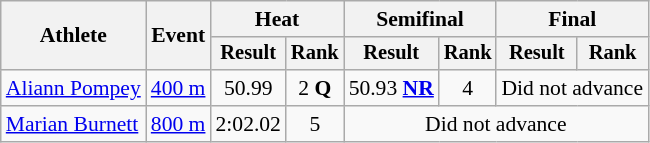<table class=wikitable style="font-size:90%">
<tr>
<th rowspan="2">Athlete</th>
<th rowspan="2">Event</th>
<th colspan="2">Heat</th>
<th colspan="2">Semifinal</th>
<th colspan="2">Final</th>
</tr>
<tr style="font-size:95%">
<th>Result</th>
<th>Rank</th>
<th>Result</th>
<th>Rank</th>
<th>Result</th>
<th>Rank</th>
</tr>
<tr align=center>
<td align=left><a href='#'>Aliann Pompey</a></td>
<td align=left><a href='#'>400 m</a></td>
<td>50.99</td>
<td>2 <strong>Q</strong></td>
<td>50.93 <strong><a href='#'>NR</a></strong></td>
<td>4</td>
<td colspan=2>Did not advance</td>
</tr>
<tr align=center>
<td align=left><a href='#'>Marian Burnett</a></td>
<td align=left><a href='#'>800 m</a></td>
<td>2:02.02</td>
<td>5</td>
<td colspan=4>Did not advance</td>
</tr>
</table>
